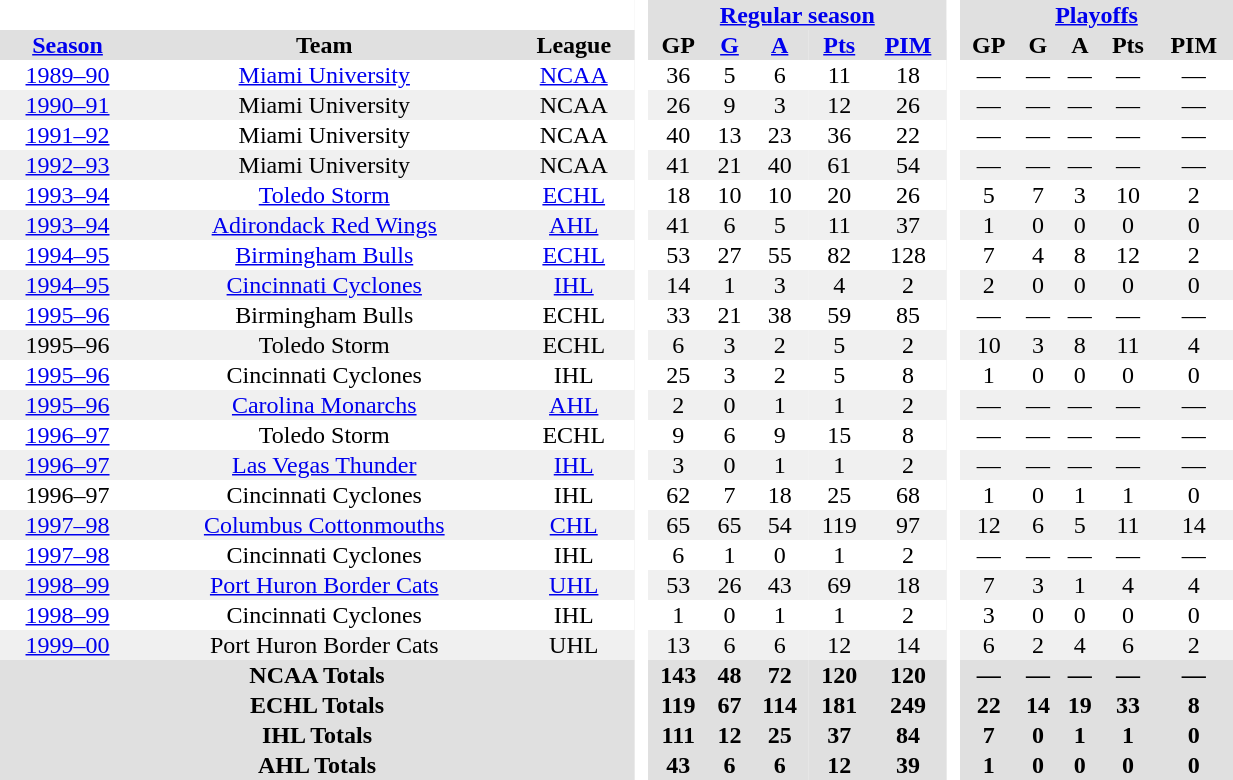<table border="0" cellpadding="1" cellspacing="0"  style="width:65%; text-align:center;">
<tr style="background:#e0e0e0;">
<th colspan="3" style="background:#fff;"> </th>
<th rowspan="99" style="background:#fff;"> </th>
<th colspan="5"><a href='#'>Regular season</a></th>
<th rowspan="99" style="background:#fff;"> </th>
<th colspan="5"><a href='#'>Playoffs</a></th>
</tr>
<tr style="background:#e0e0e0;">
<th><a href='#'>Season</a></th>
<th>Team</th>
<th>League</th>
<th>GP</th>
<th><a href='#'>G</a></th>
<th><a href='#'>A</a></th>
<th><a href='#'>Pts</a></th>
<th><a href='#'>PIM</a></th>
<th>GP</th>
<th>G</th>
<th>A</th>
<th>Pts</th>
<th>PIM</th>
</tr>
<tr>
<td><a href='#'>1989–90</a></td>
<td><a href='#'>Miami University</a></td>
<td><a href='#'>NCAA</a></td>
<td>36</td>
<td>5</td>
<td>6</td>
<td>11</td>
<td>18</td>
<td>—</td>
<td>—</td>
<td>—</td>
<td>—</td>
<td>—</td>
</tr>
<tr style="background:#f0f0f0;">
<td><a href='#'>1990–91</a></td>
<td>Miami University</td>
<td>NCAA</td>
<td>26</td>
<td>9</td>
<td>3</td>
<td>12</td>
<td>26</td>
<td>—</td>
<td>—</td>
<td>—</td>
<td>—</td>
<td>—</td>
</tr>
<tr>
<td><a href='#'>1991–92</a></td>
<td>Miami University</td>
<td>NCAA</td>
<td>40</td>
<td>13</td>
<td>23</td>
<td>36</td>
<td>22</td>
<td>—</td>
<td>—</td>
<td>—</td>
<td>—</td>
<td>—</td>
</tr>
<tr style="background:#f0f0f0;">
<td><a href='#'>1992–93</a></td>
<td>Miami University</td>
<td>NCAA</td>
<td>41</td>
<td>21</td>
<td>40</td>
<td>61</td>
<td>54</td>
<td>—</td>
<td>—</td>
<td>—</td>
<td>—</td>
<td>—</td>
</tr>
<tr>
<td><a href='#'>1993–94</a></td>
<td><a href='#'>Toledo Storm</a></td>
<td><a href='#'>ECHL</a></td>
<td>18</td>
<td>10</td>
<td>10</td>
<td>20</td>
<td>26</td>
<td>5</td>
<td>7</td>
<td>3</td>
<td>10</td>
<td>2</td>
</tr>
<tr style="background:#f0f0f0;">
<td><a href='#'>1993–94</a></td>
<td><a href='#'>Adirondack Red Wings</a></td>
<td><a href='#'>AHL</a></td>
<td>41</td>
<td>6</td>
<td>5</td>
<td>11</td>
<td>37</td>
<td>1</td>
<td>0</td>
<td>0</td>
<td>0</td>
<td>0</td>
</tr>
<tr>
<td><a href='#'>1994–95</a></td>
<td><a href='#'>Birmingham Bulls</a></td>
<td><a href='#'>ECHL</a></td>
<td>53</td>
<td>27</td>
<td>55</td>
<td>82</td>
<td>128</td>
<td>7</td>
<td>4</td>
<td>8</td>
<td>12</td>
<td>2</td>
</tr>
<tr style="background:#f0f0f0;">
<td><a href='#'>1994–95</a></td>
<td><a href='#'>Cincinnati Cyclones</a></td>
<td><a href='#'>IHL</a></td>
<td>14</td>
<td>1</td>
<td>3</td>
<td>4</td>
<td>2</td>
<td>2</td>
<td>0</td>
<td>0</td>
<td>0</td>
<td>0</td>
</tr>
<tr>
<td><a href='#'>1995–96</a></td>
<td>Birmingham Bulls</td>
<td>ECHL</td>
<td>33</td>
<td>21</td>
<td>38</td>
<td>59</td>
<td>85</td>
<td>—</td>
<td>—</td>
<td>—</td>
<td>—</td>
<td>—</td>
</tr>
<tr style="background:#f0f0f0;">
<td>1995–96</td>
<td>Toledo Storm</td>
<td>ECHL</td>
<td>6</td>
<td>3</td>
<td>2</td>
<td>5</td>
<td>2</td>
<td>10</td>
<td>3</td>
<td>8</td>
<td>11</td>
<td>4</td>
</tr>
<tr>
<td><a href='#'>1995–96</a></td>
<td>Cincinnati Cyclones</td>
<td>IHL</td>
<td>25</td>
<td>3</td>
<td>2</td>
<td>5</td>
<td>8</td>
<td>1</td>
<td>0</td>
<td>0</td>
<td>0</td>
<td>0</td>
</tr>
<tr style="background:#f0f0f0;">
<td><a href='#'>1995–96</a></td>
<td><a href='#'>Carolina Monarchs</a></td>
<td><a href='#'>AHL</a></td>
<td>2</td>
<td>0</td>
<td>1</td>
<td>1</td>
<td>2</td>
<td>—</td>
<td>—</td>
<td>—</td>
<td>—</td>
<td>—</td>
</tr>
<tr>
<td><a href='#'>1996–97</a></td>
<td>Toledo Storm</td>
<td>ECHL</td>
<td>9</td>
<td>6</td>
<td>9</td>
<td>15</td>
<td>8</td>
<td>—</td>
<td>—</td>
<td>—</td>
<td>—</td>
<td>—</td>
</tr>
<tr style="background:#f0f0f0;">
<td><a href='#'>1996–97</a></td>
<td><a href='#'>Las Vegas Thunder</a></td>
<td><a href='#'>IHL</a></td>
<td>3</td>
<td>0</td>
<td>1</td>
<td>1</td>
<td>2</td>
<td>—</td>
<td>—</td>
<td>—</td>
<td>—</td>
<td>—</td>
</tr>
<tr>
<td>1996–97</td>
<td>Cincinnati Cyclones</td>
<td>IHL</td>
<td>62</td>
<td>7</td>
<td>18</td>
<td>25</td>
<td>68</td>
<td>1</td>
<td>0</td>
<td>1</td>
<td>1</td>
<td>0</td>
</tr>
<tr style="background:#f0f0f0;">
<td><a href='#'>1997–98</a></td>
<td><a href='#'>Columbus Cottonmouths</a></td>
<td><a href='#'>CHL</a></td>
<td>65</td>
<td>65</td>
<td>54</td>
<td>119</td>
<td>97</td>
<td>12</td>
<td>6</td>
<td>5</td>
<td>11</td>
<td>14</td>
</tr>
<tr>
<td><a href='#'>1997–98</a></td>
<td>Cincinnati Cyclones</td>
<td>IHL</td>
<td>6</td>
<td>1</td>
<td>0</td>
<td>1</td>
<td>2</td>
<td>—</td>
<td>—</td>
<td>—</td>
<td>—</td>
<td>—</td>
</tr>
<tr style="background:#f0f0f0;">
<td><a href='#'>1998–99</a></td>
<td><a href='#'>Port Huron Border Cats</a></td>
<td><a href='#'>UHL</a></td>
<td>53</td>
<td>26</td>
<td>43</td>
<td>69</td>
<td>18</td>
<td>7</td>
<td>3</td>
<td>1</td>
<td>4</td>
<td>4</td>
</tr>
<tr>
<td><a href='#'>1998–99</a></td>
<td>Cincinnati Cyclones</td>
<td>IHL</td>
<td>1</td>
<td>0</td>
<td>1</td>
<td>1</td>
<td>2</td>
<td>3</td>
<td>0</td>
<td>0</td>
<td>0</td>
<td>0</td>
</tr>
<tr style="background:#f0f0f0;">
<td><a href='#'>1999–00</a></td>
<td>Port Huron Border Cats</td>
<td>UHL</td>
<td>13</td>
<td>6</td>
<td>6</td>
<td>12</td>
<td>14</td>
<td>6</td>
<td>2</td>
<td>4</td>
<td>6</td>
<td>2</td>
</tr>
<tr style="background:#e0e0e0;">
<th colspan="3" style="text-align:center">NCAA Totals</th>
<th>143</th>
<th>48</th>
<th>72</th>
<th>120</th>
<th>120</th>
<th>—</th>
<th>—</th>
<th>—</th>
<th>—</th>
<th>—</th>
</tr>
<tr style="background:#e0e0e0;">
<th colspan="3" style="text-align:center">ECHL Totals</th>
<th>119</th>
<th>67</th>
<th>114</th>
<th>181</th>
<th>249</th>
<th>22</th>
<th>14</th>
<th>19</th>
<th>33</th>
<th>8</th>
</tr>
<tr style="background:#e0e0e0;">
<th colspan="3" style="text-align:center">IHL Totals</th>
<th>111</th>
<th>12</th>
<th>25</th>
<th>37</th>
<th>84</th>
<th>7</th>
<th>0</th>
<th>1</th>
<th>1</th>
<th>0</th>
</tr>
<tr style="background:#e0e0e0;">
<th colspan="3" style="text-align:center">AHL Totals</th>
<th>43</th>
<th>6</th>
<th>6</th>
<th>12</th>
<th>39</th>
<th>1</th>
<th>0</th>
<th>0</th>
<th>0</th>
<th>0</th>
</tr>
</table>
